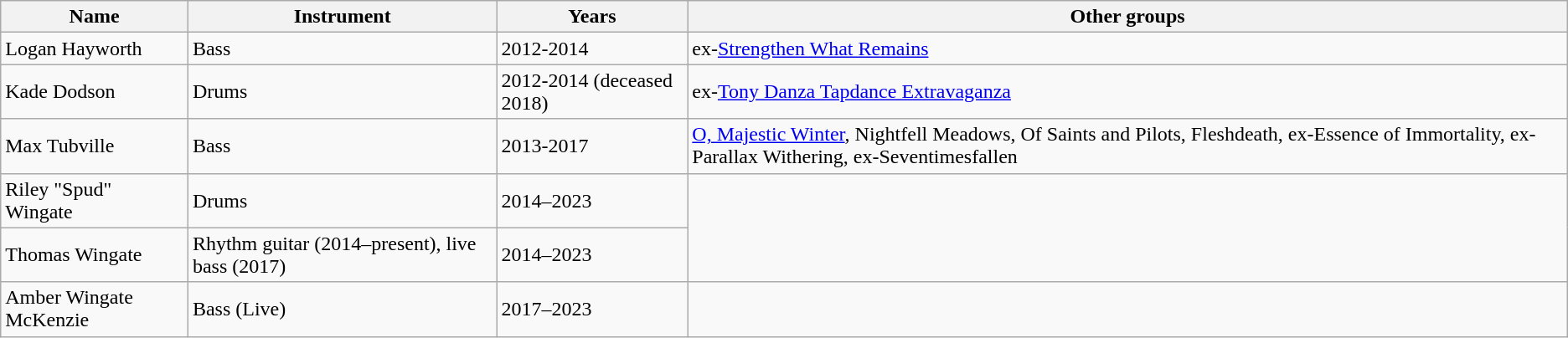<table class="wikitable">
<tr>
<th>Name</th>
<th>Instrument</th>
<th>Years</th>
<th>Other groups</th>
</tr>
<tr>
<td>Logan Hayworth</td>
<td>Bass</td>
<td>2012-2014</td>
<td>ex-<a href='#'>Strengthen What Remains</a></td>
</tr>
<tr>
<td>Kade Dodson</td>
<td>Drums</td>
<td>2012-2014 (deceased 2018)</td>
<td>ex-<a href='#'>Tony Danza Tapdance Extravaganza</a></td>
</tr>
<tr>
<td>Max Tubville</td>
<td>Bass</td>
<td>2013-2017</td>
<td><a href='#'>O, Majestic Winter</a>, Nightfell Meadows, Of Saints and Pilots, Fleshdeath, ex-Essence of Immortality, ex-Parallax Withering, ex-Seventimesfallen</td>
</tr>
<tr>
<td>Riley "Spud" Wingate</td>
<td>Drums</td>
<td>2014–2023</td>
</tr>
<tr>
<td>Thomas Wingate</td>
<td>Rhythm guitar (2014–present), live bass (2017)</td>
<td>2014–2023</td>
</tr>
<tr>
<td>Amber Wingate McKenzie</td>
<td>Bass (Live)</td>
<td>2017–2023</td>
<td></td>
</tr>
</table>
